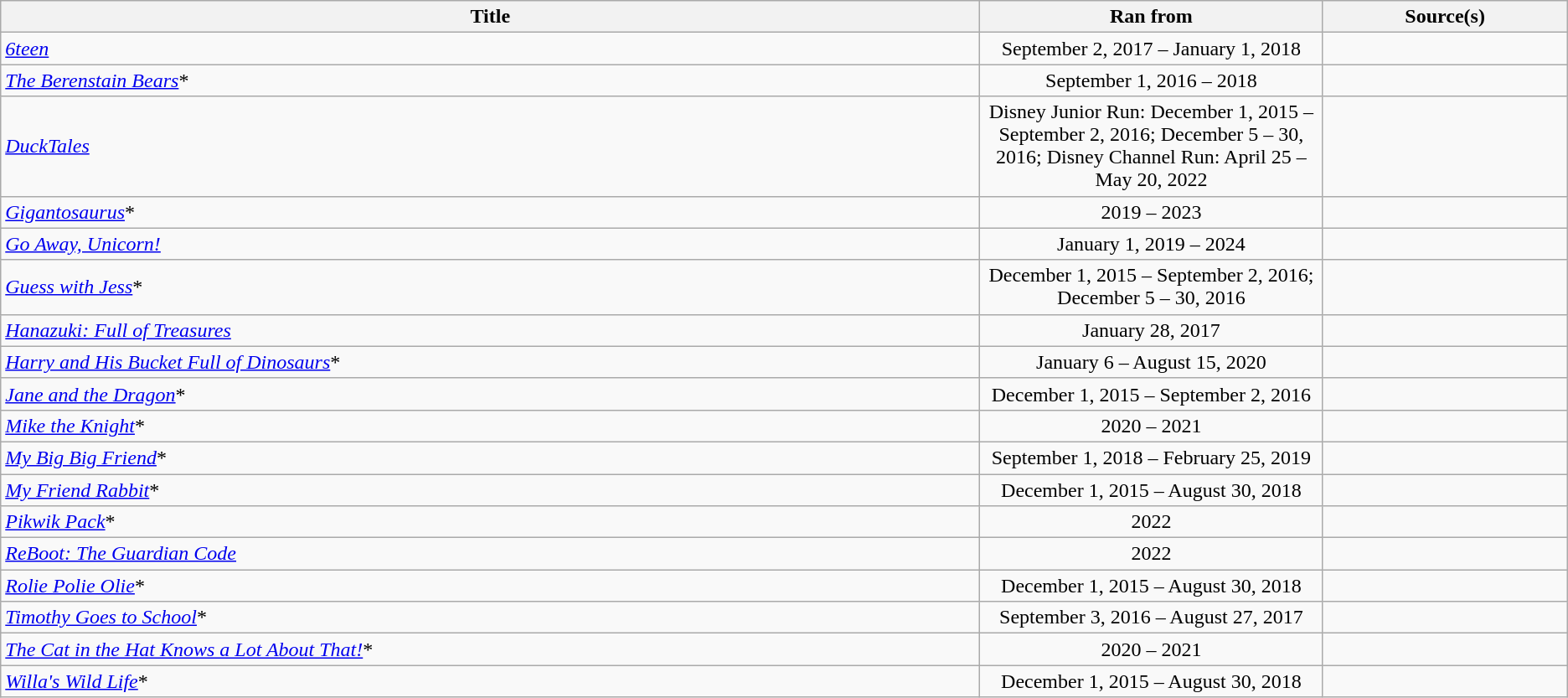<table class="wikitable plainrowheaders sortable" style="text-align:center;">
<tr>
<th scope="col" style="width:40%;">Title</th>
<th scope="col" style="width:14%;">Ran from</th>
<th scope="col" style="width:10%;">Source(s)</th>
</tr>
<tr>
<td scope="row" style="text-align:left;"><em><a href='#'>6teen</a></em></td>
<td>September 2, 2017 – January 1, 2018</td>
<td></td>
</tr>
<tr>
<td scope="row" style="text-align:left;"><em><a href='#'>The Berenstain Bears</a></em>*</td>
<td>September 1, 2016 – 2018</td>
<td></td>
</tr>
<tr>
<td scope="row" style="text-align:left;"><em><a href='#'>DuckTales</a></em></td>
<td>Disney Junior Run: December 1, 2015 – September 2, 2016; December 5 – 30, 2016; Disney Channel Run: April 25 – May 20, 2022</td>
<td></td>
</tr>
<tr>
<td scope="row" style="text-align:left;"><em><a href='#'>Gigantosaurus</a></em>*</td>
<td>2019 – 2023</td>
<td></td>
</tr>
<tr>
<td scope="row" style="text-align:left;"><em><a href='#'>Go Away, Unicorn!</a></em></td>
<td>January 1, 2019 – 2024</td>
<td></td>
</tr>
<tr>
<td scope="row" style="text-align:left;"><em><a href='#'>Guess with Jess</a></em>*</td>
<td>December 1, 2015 – September 2, 2016; December 5 – 30, 2016</td>
<td></td>
</tr>
<tr>
<td scope="row" style="text-align:left;"><em><a href='#'>Hanazuki: Full of Treasures</a></em></td>
<td>January 28, 2017</td>
<td></td>
</tr>
<tr>
<td scope="row" style="text-align:left;"><em><a href='#'>Harry and His Bucket Full of Dinosaurs</a></em>*</td>
<td>January 6 – August 15, 2020</td>
<td></td>
</tr>
<tr>
<td scope="row" style="text-align:left;"><em><a href='#'>Jane and the Dragon</a></em>*</td>
<td>December 1, 2015 – September 2, 2016</td>
<td></td>
</tr>
<tr>
<td scope="row" style="text-align:left;"><em><a href='#'>Mike the Knight</a></em>*</td>
<td>2020 – 2021</td>
<td></td>
</tr>
<tr>
<td scope="row" style="text-align:left;"><em><a href='#'>My Big Big Friend</a></em>*</td>
<td>September 1, 2018 – February 25, 2019</td>
<td></td>
</tr>
<tr>
<td scope="row" style="text-align:left;"><em><a href='#'>My Friend Rabbit</a></em>*</td>
<td>December 1, 2015 – August 30, 2018</td>
<td></td>
</tr>
<tr>
<td scope="row" style="text-align:left;"><em><a href='#'>Pikwik Pack</a></em>*</td>
<td>2022</td>
<td></td>
</tr>
<tr>
<td scope="row" style="text-align:left;"><em><a href='#'>ReBoot: The Guardian Code</a></em></td>
<td>2022</td>
<td></td>
</tr>
<tr>
<td scope="row" style="text-align:left;"><em><a href='#'>Rolie Polie Olie</a></em>*</td>
<td>December 1, 2015 – August 30, 2018</td>
<td></td>
</tr>
<tr>
<td scope="row" style="text-align:left;"><em><a href='#'>Timothy Goes to School</a></em>*</td>
<td>September 3, 2016 – August 27, 2017</td>
<td></td>
</tr>
<tr>
<td scope="row" style="text-align:left;"><em><a href='#'>The Cat in the Hat Knows a Lot About That!</a></em>*</td>
<td>2020 – 2021</td>
<td></td>
</tr>
<tr>
<td scope="row" style="text-align:left;"><em><a href='#'>Willa's Wild Life</a></em>*</td>
<td>December 1, 2015 – August 30, 2018</td>
<td></td>
</tr>
</table>
